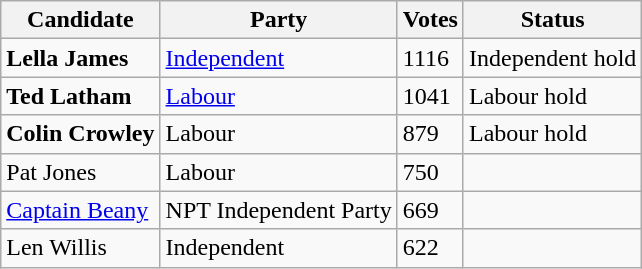<table class="wikitable sortable">
<tr>
<th>Candidate</th>
<th>Party</th>
<th>Votes</th>
<th>Status</th>
</tr>
<tr>
<td><strong>Lella James</strong></td>
<td><a href='#'>Independent</a></td>
<td>1116</td>
<td>Independent hold</td>
</tr>
<tr>
<td><strong>Ted Latham</strong></td>
<td><a href='#'>Labour</a></td>
<td>1041</td>
<td>Labour hold</td>
</tr>
<tr>
<td><strong>Colin Crowley</strong></td>
<td>Labour</td>
<td>879</td>
<td>Labour hold</td>
</tr>
<tr>
<td>Pat Jones</td>
<td>Labour</td>
<td>750</td>
<td></td>
</tr>
<tr>
<td><a href='#'>Captain Beany</a></td>
<td>NPT Independent Party</td>
<td>669</td>
<td></td>
</tr>
<tr>
<td>Len Willis</td>
<td>Independent</td>
<td>622</td>
<td></td>
</tr>
</table>
